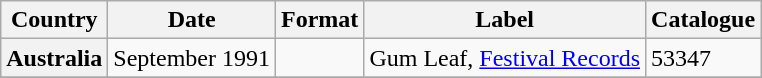<table class="wikitable plainrowheaders">
<tr>
<th scope="col">Country</th>
<th scope="col">Date</th>
<th scope="col">Format</th>
<th scope="col">Label</th>
<th scope="col">Catalogue</th>
</tr>
<tr>
<th scope="row">Australia</th>
<td>September 1991</td>
<td></td>
<td>Gum Leaf, <a href='#'>Festival Records</a></td>
<td>53347</td>
</tr>
<tr>
</tr>
</table>
